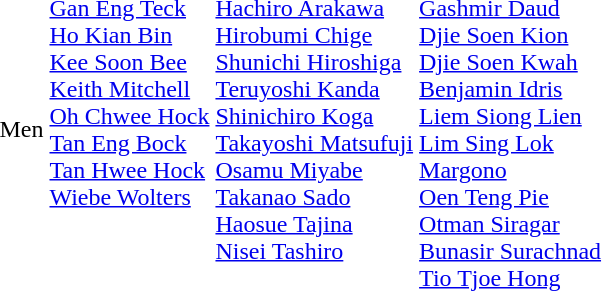<table>
<tr>
<td>Men<br></td>
<td valign=top><br><a href='#'>Gan Eng Teck</a><br><a href='#'>Ho Kian Bin</a><br><a href='#'>Kee Soon Bee</a><br><a href='#'>Keith Mitchell</a><br><a href='#'>Oh Chwee Hock</a><br><a href='#'>Tan Eng Bock</a><br><a href='#'>Tan Hwee Hock</a><br><a href='#'>Wiebe Wolters</a></td>
<td valign=top><br><a href='#'>Hachiro Arakawa</a><br><a href='#'>Hirobumi Chige</a><br><a href='#'>Shunichi Hiroshiga</a><br><a href='#'>Teruyoshi Kanda</a><br><a href='#'>Shinichiro Koga</a><br><a href='#'>Takayoshi Matsufuji</a><br><a href='#'>Osamu Miyabe</a><br><a href='#'>Takanao Sado</a><br><a href='#'>Haosue Tajina</a><br><a href='#'>Nisei Tashiro</a></td>
<td><br><a href='#'>Gashmir Daud</a><br><a href='#'>Djie Soen Kion</a><br><a href='#'>Djie Soen Kwah</a><br><a href='#'>Benjamin Idris</a><br><a href='#'>Liem Siong Lien</a><br><a href='#'>Lim Sing Lok</a><br><a href='#'>Margono</a><br><a href='#'>Oen Teng Pie</a><br><a href='#'>Otman Siragar</a><br><a href='#'>Bunasir Surachnad</a><br><a href='#'>Tio Tjoe Hong</a></td>
</tr>
</table>
